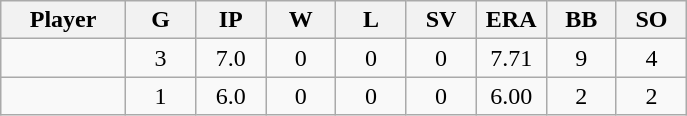<table class="wikitable sortable">
<tr>
<th bgcolor="#DDDDFF" width="16%">Player</th>
<th bgcolor="#DDDDFF" width="9%">G</th>
<th bgcolor="#DDDDFF" width="9%">IP</th>
<th bgcolor="#DDDDFF" width="9%">W</th>
<th bgcolor="#DDDDFF" width="9%">L</th>
<th bgcolor="#DDDDFF" width="9%">SV</th>
<th bgcolor="#DDDDFF" width="9%">ERA</th>
<th bgcolor="#DDDDFF" width="9%">BB</th>
<th bgcolor="#DDDDFF" width="9%">SO</th>
</tr>
<tr align="center">
<td></td>
<td>3</td>
<td>7.0</td>
<td>0</td>
<td>0</td>
<td>0</td>
<td>7.71</td>
<td>9</td>
<td>4</td>
</tr>
<tr align="center">
<td></td>
<td>1</td>
<td>6.0</td>
<td>0</td>
<td>0</td>
<td>0</td>
<td>6.00</td>
<td>2</td>
<td>2</td>
</tr>
</table>
